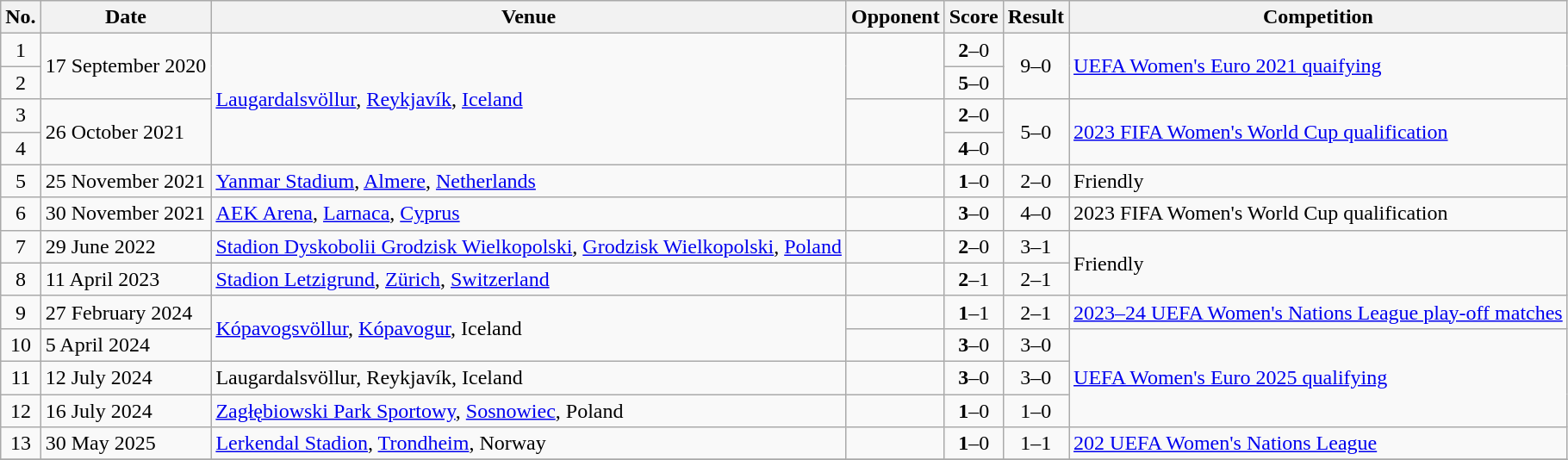<table class="wikitable sortable">
<tr>
<th scope="col">No.</th>
<th scope="col">Date</th>
<th scope="col">Venue</th>
<th scope="col">Opponent</th>
<th scope="col">Score</th>
<th scope="col">Result</th>
<th scope="col">Competition</th>
</tr>
<tr>
<td align="center">1</td>
<td rowspan="2">17 September 2020</td>
<td rowspan="4"><a href='#'>Laugardalsvöllur</a>, <a href='#'>Reykjavík</a>, <a href='#'>Iceland</a></td>
<td rowspan="2"></td>
<td align="center"><strong>2</strong>–0</td>
<td rowspan="2" align="center">9–0</td>
<td rowspan="2"><a href='#'>UEFA Women's Euro 2021 quaifying</a></td>
</tr>
<tr>
<td align="center">2</td>
<td align="center"><strong>5</strong>–0</td>
</tr>
<tr>
<td align="center">3</td>
<td rowspan="2">26 October 2021</td>
<td rowspan="2"></td>
<td align="center"><strong>2</strong>–0</td>
<td rowspan="2" align="center">5–0</td>
<td rowspan="2"><a href='#'>2023 FIFA Women's World Cup qualification</a></td>
</tr>
<tr>
<td align="center">4</td>
<td align="center"><strong>4</strong>–0</td>
</tr>
<tr>
<td align="center">5</td>
<td>25 November 2021</td>
<td><a href='#'>Yanmar Stadium</a>, <a href='#'>Almere</a>, <a href='#'>Netherlands</a></td>
<td></td>
<td align="center"><strong>1</strong>–0</td>
<td align="center">2–0</td>
<td>Friendly</td>
</tr>
<tr>
<td align="center">6</td>
<td>30 November 2021</td>
<td><a href='#'>AEK Arena</a>, <a href='#'>Larnaca</a>, <a href='#'>Cyprus</a></td>
<td></td>
<td align="center"><strong>3</strong>–0</td>
<td align="center">4–0</td>
<td>2023 FIFA Women's World Cup qualification</td>
</tr>
<tr>
<td align="center">7</td>
<td>29 June 2022</td>
<td><a href='#'>Stadion Dyskobolii Grodzisk Wielkopolski</a>,  <a href='#'>Grodzisk Wielkopolski</a>, <a href='#'>Poland</a></td>
<td></td>
<td align="center"><strong>2</strong>–0</td>
<td align="center">3–1</td>
<td rowspan=2>Friendly</td>
</tr>
<tr>
<td align="center">8</td>
<td>11 April 2023</td>
<td><a href='#'>Stadion Letzigrund</a>, <a href='#'>Zürich</a>, <a href='#'>Switzerland</a></td>
<td></td>
<td align="center"><strong>2</strong>–1</td>
<td align="center">2–1</td>
</tr>
<tr>
<td align="center">9</td>
<td>27 February 2024</td>
<td rowspan=2><a href='#'>Kópavogsvöllur</a>, <a href='#'>Kópavogur</a>, Iceland</td>
<td></td>
<td align="center"><strong>1</strong>–1</td>
<td align="center">2–1</td>
<td><a href='#'>2023–24 UEFA Women's Nations League play-off matches</a></td>
</tr>
<tr>
<td align="center">10</td>
<td>5 April 2024</td>
<td></td>
<td align="center"><strong>3</strong>–0</td>
<td align="center">3–0</td>
<td rowspan=3><a href='#'>UEFA Women's Euro 2025 qualifying</a></td>
</tr>
<tr>
<td align="center">11</td>
<td>12 July 2024</td>
<td>Laugardalsvöllur, Reykjavík, Iceland</td>
<td></td>
<td align="center"><strong>3</strong>–0</td>
<td align="center">3–0</td>
</tr>
<tr>
<td align="center">12</td>
<td>16 July 2024</td>
<td><a href='#'>Zagłębiowski Park Sportowy</a>, <a href='#'>Sosnowiec</a>, Poland</td>
<td></td>
<td align="center"><strong>1</strong>–0</td>
<td align="center">1–0</td>
</tr>
<tr>
<td align="center">13</td>
<td>30 May 2025</td>
<td><a href='#'>Lerkendal Stadion</a>, <a href='#'>Trondheim</a>, Norway</td>
<td></td>
<td align="center"><strong>1</strong>–0</td>
<td align="center">1–1</td>
<td><a href='#'>202 UEFA Women's Nations League</a></td>
</tr>
<tr>
</tr>
</table>
